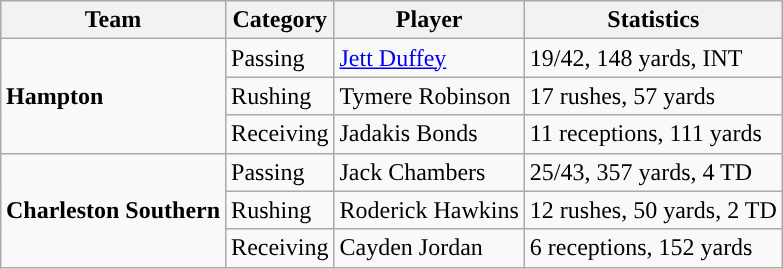<table class="wikitable" style="float: right;">
<tr>
<th>Team</th>
<th>Category</th>
<th>Player</th>
<th>Statistics</th>
</tr>
<tr>
<td rowspan=3><strong>Hampton</strong></td>
<td>Passing</td>
<td><a href='#'>Jett Duffey</a></td>
<td>19/42, 148 yards, INT</td>
</tr>
<tr>
<td>Rushing</td>
<td>Tymere Robinson</td>
<td>17 rushes, 57 yards</td>
</tr>
<tr>
<td>Receiving</td>
<td>Jadakis Bonds</td>
<td>11 receptions, 111 yards</td>
</tr>
<tr>
<td rowspan=3><strong>Charleston Southern</strong></td>
<td>Passing</td>
<td>Jack Chambers</td>
<td>25/43, 357 yards, 4 TD</td>
</tr>
<tr>
<td>Rushing</td>
<td>Roderick Hawkins</td>
<td>12 rushes, 50 yards, 2 TD</td>
</tr>
<tr>
<td>Receiving</td>
<td>Cayden Jordan</td>
<td>6 receptions, 152 yards</td>
</tr>
</table>
